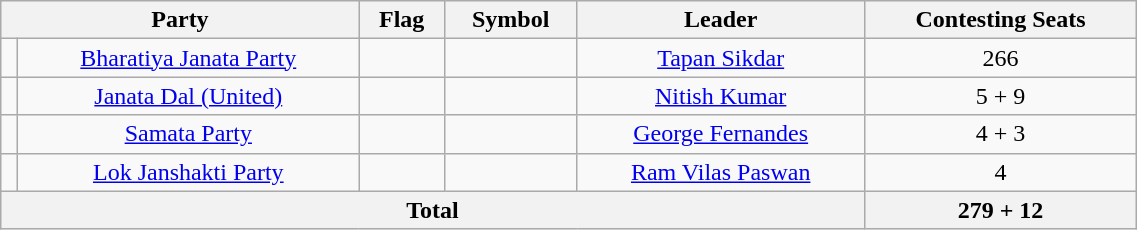<table class="wikitable" width="60%" style="text-align:center">
<tr>
<th colspan="2">Party</th>
<th>Flag</th>
<th>Symbol</th>
<th>Leader</th>
<th>Contesting Seats</th>
</tr>
<tr>
<td></td>
<td><a href='#'>Bharatiya Janata Party</a></td>
<td></td>
<td></td>
<td><a href='#'>Tapan Sikdar</a></td>
<td>266</td>
</tr>
<tr>
<td></td>
<td><a href='#'>Janata Dal (United)</a></td>
<td></td>
<td></td>
<td><a href='#'>Nitish Kumar</a></td>
<td>5 + 9 </td>
</tr>
<tr>
<td></td>
<td><a href='#'>Samata Party</a></td>
<td></td>
<td></td>
<td><a href='#'>George Fernandes</a></td>
<td>4 + 3</td>
</tr>
<tr>
<td></td>
<td><a href='#'>Lok Janshakti Party</a></td>
<td></td>
<td></td>
<td><a href='#'>Ram Vilas Paswan</a></td>
<td>4</td>
</tr>
<tr>
<th colspan=5>Total</th>
<th>279 + 12</th>
</tr>
</table>
